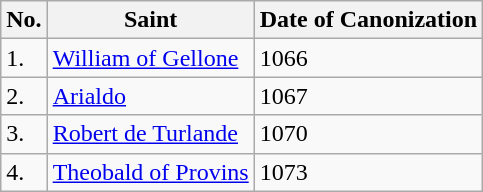<table class="wikitable">
<tr>
<th>No.</th>
<th>Saint</th>
<th>Date of Canonization</th>
</tr>
<tr>
<td>1.</td>
<td><a href='#'>William of Gellone</a></td>
<td>1066</td>
</tr>
<tr>
<td>2.</td>
<td><a href='#'>Arialdo</a></td>
<td>1067</td>
</tr>
<tr>
<td>3.</td>
<td><a href='#'>Robert de Turlande</a></td>
<td>1070</td>
</tr>
<tr>
<td>4.</td>
<td><a href='#'>Theobald of Provins</a></td>
<td>1073</td>
</tr>
</table>
